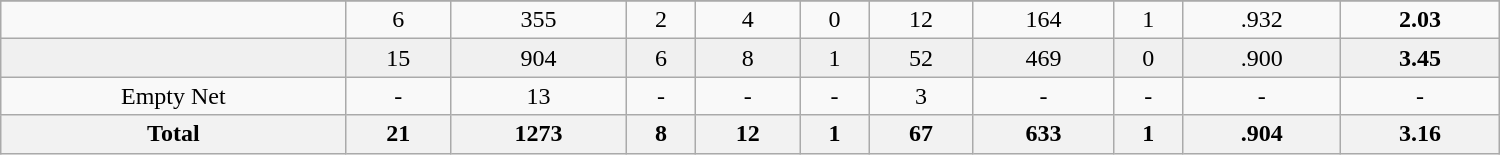<table class="wikitable sortable" width ="1000">
<tr align="center">
</tr>
<tr align="center" bgcolor="">
<td></td>
<td>6</td>
<td>355</td>
<td>2</td>
<td>4</td>
<td>0</td>
<td>12</td>
<td>164</td>
<td>1</td>
<td>.932</td>
<td><strong>2.03</strong></td>
</tr>
<tr align="center" bgcolor="f0f0f0">
<td></td>
<td>15</td>
<td>904</td>
<td>6</td>
<td>8</td>
<td>1</td>
<td>52</td>
<td>469</td>
<td>0</td>
<td>.900</td>
<td><strong>3.45</strong></td>
</tr>
<tr align="center" bgcolor="">
<td>Empty Net</td>
<td>-</td>
<td>13</td>
<td>-</td>
<td>-</td>
<td>-</td>
<td>3</td>
<td>-</td>
<td>-</td>
<td>-</td>
<td>-</td>
</tr>
<tr>
<th>Total</th>
<th>21</th>
<th>1273</th>
<th>8</th>
<th>12</th>
<th>1</th>
<th>67</th>
<th>633</th>
<th>1</th>
<th>.904</th>
<th>3.16</th>
</tr>
</table>
